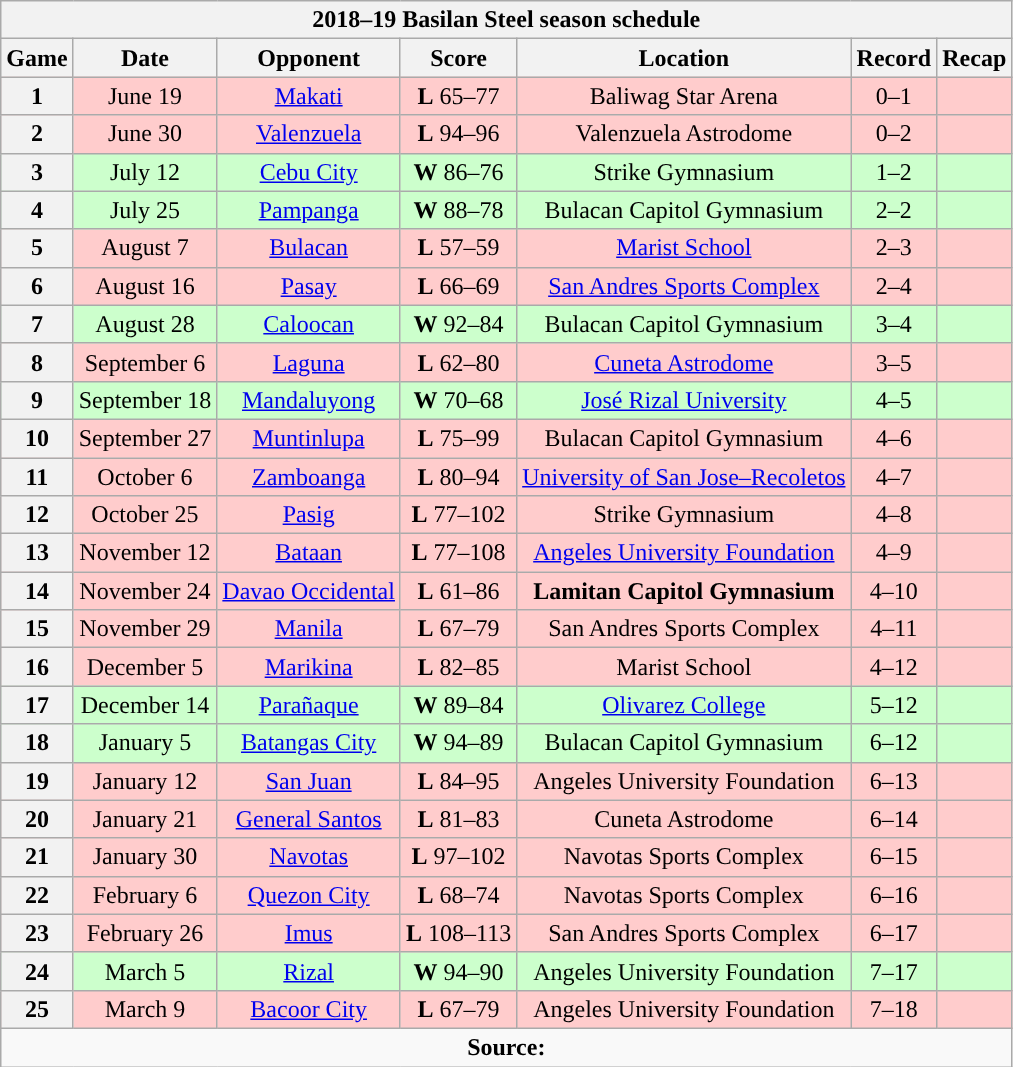<table class="wikitable" style="text-align:center">
<tr>
<th colspan=7>2018–19 Basilan Steel season schedule</th>
</tr>
<tr>
<th>Game</th>
<th>Date</th>
<th>Opponent</th>
<th>Score</th>
<th>Location</th>
<th>Record</th>
<th>Recap<br></th>
</tr>
<tr style="background:#fcc">
<th>1</th>
<td>June 19</td>
<td><a href='#'>Makati</a></td>
<td><strong>L</strong> 65–77</td>
<td>Baliwag Star Arena</td>
<td>0–1</td>
<td></td>
</tr>
<tr style="background:#fcc">
<th>2</th>
<td>June 30</td>
<td><a href='#'>Valenzuela</a></td>
<td><strong>L</strong> 94–96</td>
<td>Valenzuela Astrodome</td>
<td>0–2</td>
<td></td>
</tr>
<tr style="background:#cfc">
<th>3</th>
<td>July 12</td>
<td><a href='#'>Cebu City</a></td>
<td><strong>W</strong> 86–76</td>
<td>Strike Gymnasium</td>
<td>1–2</td>
<td></td>
</tr>
<tr style="background:#cfc">
<th>4</th>
<td>July 25</td>
<td><a href='#'>Pampanga</a></td>
<td><strong>W</strong> 88–78</td>
<td>Bulacan Capitol Gymnasium</td>
<td>2–2</td>
<td></td>
</tr>
<tr style="background:#fcc">
<th>5</th>
<td>August 7</td>
<td><a href='#'>Bulacan</a></td>
<td><strong>L</strong> 57–59</td>
<td><a href='#'>Marist School</a></td>
<td>2–3</td>
<td></td>
</tr>
<tr style="background:#fcc">
<th>6</th>
<td>August 16</td>
<td><a href='#'>Pasay</a></td>
<td><strong>L</strong> 66–69</td>
<td><a href='#'>San Andres Sports Complex</a></td>
<td>2–4</td>
<td></td>
</tr>
<tr style="background:#cfc">
<th>7</th>
<td>August 28</td>
<td><a href='#'>Caloocan</a></td>
<td><strong>W</strong> 92–84</td>
<td>Bulacan Capitol Gymnasium</td>
<td>3–4</td>
<td></td>
</tr>
<tr style="background:#fcc">
<th>8</th>
<td>September 6</td>
<td><a href='#'>Laguna</a></td>
<td><strong>L</strong> 62–80</td>
<td><a href='#'>Cuneta Astrodome</a></td>
<td>3–5</td>
<td></td>
</tr>
<tr style="background:#cfc">
<th>9</th>
<td>September 18</td>
<td><a href='#'>Mandaluyong</a></td>
<td><strong>W</strong> 70–68</td>
<td><a href='#'>José Rizal University</a></td>
<td>4–5</td>
<td></td>
</tr>
<tr style="background:#fcc">
<th>10</th>
<td>September 27</td>
<td><a href='#'>Muntinlupa</a></td>
<td><strong>L</strong> 75–99</td>
<td>Bulacan Capitol Gymnasium</td>
<td>4–6</td>
<td><br></td>
</tr>
<tr style="background:#fcc">
<th>11</th>
<td>October 6</td>
<td><a href='#'>Zamboanga</a></td>
<td><strong>L</strong> 80–94</td>
<td><a href='#'>University of San Jose–Recoletos</a></td>
<td>4–7</td>
<td></td>
</tr>
<tr style="background:#fcc">
<th>12</th>
<td>October 25</td>
<td><a href='#'>Pasig</a></td>
<td><strong>L</strong> 77–102</td>
<td>Strike Gymnasium</td>
<td>4–8</td>
<td></td>
</tr>
<tr style="background:#fcc">
<th>13</th>
<td>November 12</td>
<td><a href='#'>Bataan</a></td>
<td><strong>L</strong> 77–108</td>
<td><a href='#'>Angeles University Foundation</a></td>
<td>4–9</td>
<td></td>
</tr>
<tr style="background:#fcc">
<th>14</th>
<td>November 24</td>
<td><a href='#'>Davao Occidental</a></td>
<td><strong>L</strong> 61–86</td>
<td><strong>Lamitan Capitol Gymnasium</strong></td>
<td>4–10</td>
<td></td>
</tr>
<tr style="background:#fcc">
<th>15</th>
<td>November 29</td>
<td><a href='#'>Manila</a></td>
<td><strong>L</strong> 67–79</td>
<td>San Andres Sports Complex</td>
<td>4–11</td>
<td></td>
</tr>
<tr style="background:#fcc">
<th>16</th>
<td>December 5</td>
<td><a href='#'>Marikina</a></td>
<td><strong>L</strong> 82–85</td>
<td>Marist School</td>
<td>4–12</td>
<td></td>
</tr>
<tr style="background:#cfc">
<th>17</th>
<td>December 14</td>
<td><a href='#'>Parañaque</a></td>
<td><strong>W</strong> 89–84</td>
<td><a href='#'>Olivarez College</a></td>
<td>5–12</td>
<td><br></td>
</tr>
<tr style="background:#cfc">
<th>18</th>
<td>January 5</td>
<td><a href='#'>Batangas City</a></td>
<td><strong>W</strong> 94–89</td>
<td>Bulacan Capitol Gymnasium</td>
<td>6–12</td>
<td></td>
</tr>
<tr style="background:#fcc">
<th>19</th>
<td>January 12</td>
<td><a href='#'>San Juan</a></td>
<td><strong>L</strong> 84–95</td>
<td>Angeles University Foundation</td>
<td>6–13</td>
<td></td>
</tr>
<tr style="background:#fcc">
<th>20</th>
<td>January 21</td>
<td><a href='#'>General Santos</a></td>
<td><strong>L</strong> 81–83</td>
<td>Cuneta Astrodome</td>
<td>6–14</td>
<td></td>
</tr>
<tr style="background:#fcc">
<th>21</th>
<td>January 30</td>
<td><a href='#'>Navotas</a></td>
<td><strong>L</strong> 97–102</td>
<td>Navotas Sports Complex</td>
<td>6–15</td>
<td></td>
</tr>
<tr style="background:#fcc">
<th>22</th>
<td>February 6</td>
<td><a href='#'>Quezon City</a></td>
<td><strong>L</strong> 68–74</td>
<td>Navotas Sports Complex</td>
<td>6–16</td>
<td></td>
</tr>
<tr style="background:#fcc">
<th>23</th>
<td>February 26</td>
<td><a href='#'>Imus</a></td>
<td><strong>L</strong> 108–113</td>
<td>San Andres Sports Complex</td>
<td>6–17</td>
<td></td>
</tr>
<tr style="background:#cfc">
<th>24</th>
<td>March 5</td>
<td><a href='#'>Rizal</a></td>
<td><strong>W</strong> 94–90</td>
<td>Angeles University Foundation</td>
<td>7–17</td>
<td></td>
</tr>
<tr style="background:#fcc">
<th>25</th>
<td>March 9</td>
<td><a href='#'>Bacoor City</a></td>
<td><strong>L</strong> 67–79</td>
<td>Angeles University Foundation</td>
<td>7–18</td>
<td></td>
</tr>
<tr>
<td colspan=7 align=center><strong>Source: </strong></td>
</tr>
</table>
